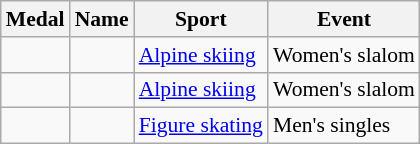<table class="wikitable sortable" style="font-size:90%">
<tr>
<th>Medal</th>
<th>Name</th>
<th>Sport</th>
<th>Event</th>
</tr>
<tr>
<td></td>
<td></td>
<td><a href='#'>Alpine skiing</a></td>
<td>Women's slalom</td>
</tr>
<tr>
<td></td>
<td></td>
<td><a href='#'>Alpine skiing</a></td>
<td>Women's slalom</td>
</tr>
<tr>
<td></td>
<td></td>
<td><a href='#'>Figure skating</a></td>
<td>Men's singles</td>
</tr>
</table>
